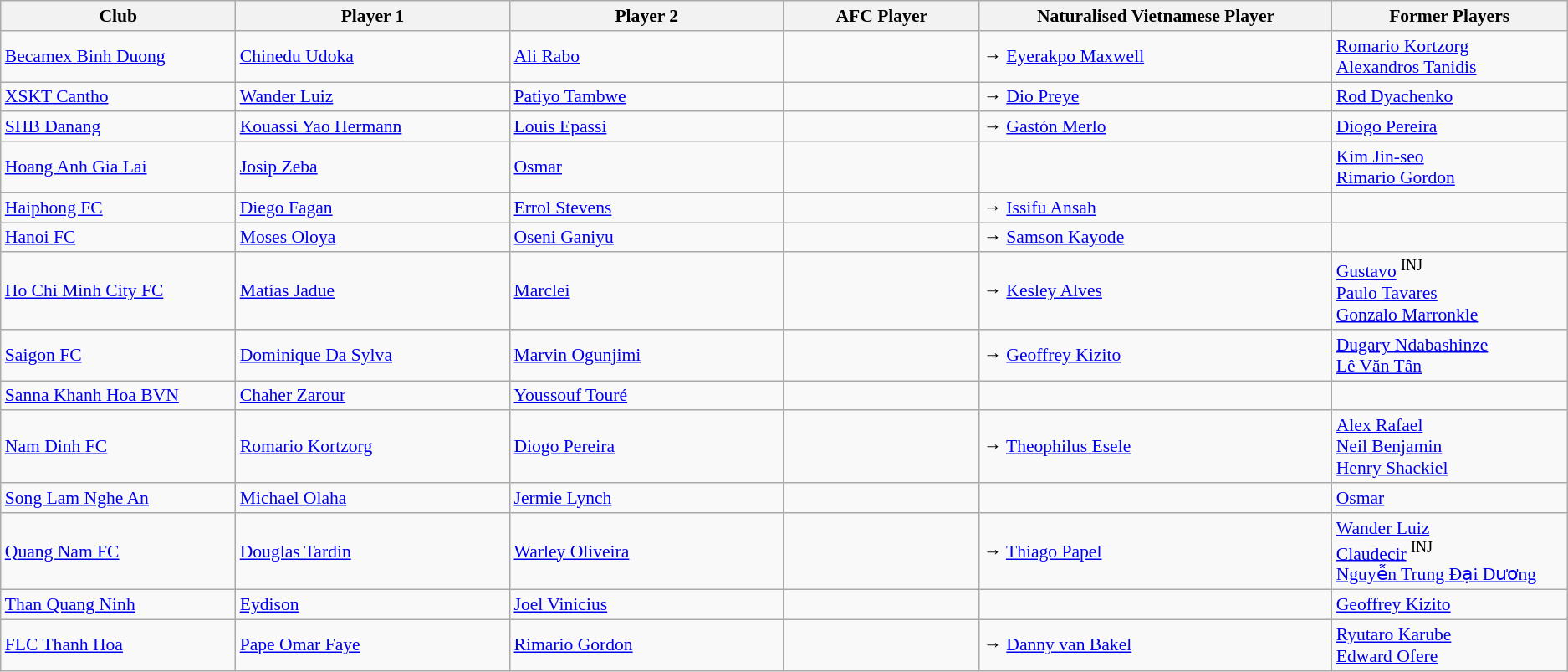<table class="wikitable" style="font-size:90%;">
<tr>
<th style="width:12%">Club</th>
<th style="width:14%">Player 1</th>
<th style="width:14%">Player 2</th>
<th style="width:10%">AFC Player</th>
<th style="width:18%">Naturalised Vietnamese Player</th>
<th style="width:12%">Former Players </th>
</tr>
<tr>
<td><a href='#'>Becamex Binh Duong</a></td>
<td> <a href='#'>Chinedu Udoka</a></td>
<td> <a href='#'>Ali Rabo</a></td>
<td></td>
<td>→ <a href='#'>Eyerakpo Maxwell</a></td>
<td> <a href='#'>Romario Kortzorg</a> <br>  <a href='#'>Alexandros Tanidis</a></td>
</tr>
<tr>
<td><a href='#'>XSKT Cantho</a></td>
<td> <a href='#'>Wander Luiz</a></td>
<td> <a href='#'>Patiyo Tambwe</a></td>
<td></td>
<td>→ <a href='#'>Dio Preye</a></td>
<td> <a href='#'>Rod Dyachenko</a></td>
</tr>
<tr>
<td><a href='#'>SHB Danang</a></td>
<td> <a href='#'>Kouassi Yao Hermann</a></td>
<td> <a href='#'>Louis Epassi</a></td>
<td></td>
<td>→ <a href='#'>Gastón Merlo</a></td>
<td> <a href='#'>Diogo Pereira</a></td>
</tr>
<tr>
<td><a href='#'>Hoang Anh Gia Lai</a></td>
<td> <a href='#'>Josip Zeba</a></td>
<td> <a href='#'>Osmar</a></td>
<td></td>
<td></td>
<td> <a href='#'>Kim Jin-seo</a> <br>  <a href='#'>Rimario Gordon</a></td>
</tr>
<tr>
<td><a href='#'>Haiphong FC</a></td>
<td> <a href='#'>Diego Fagan</a></td>
<td> <a href='#'>Errol Stevens</a></td>
<td></td>
<td>→ <a href='#'>Issifu Ansah</a></td>
<td></td>
</tr>
<tr>
<td><a href='#'>Hanoi FC</a></td>
<td> <a href='#'>Moses Oloya</a></td>
<td> <a href='#'>Oseni Ganiyu</a></td>
<td></td>
<td>→ <a href='#'>Samson Kayode</a></td>
<td></td>
</tr>
<tr>
<td><a href='#'>Ho Chi Minh City FC</a></td>
<td> <a href='#'>Matías Jadue</a></td>
<td> <a href='#'>Marclei</a></td>
<td></td>
<td>→ <a href='#'>Kesley Alves</a></td>
<td> <a href='#'>Gustavo</a> <sup>INJ</sup> <br>  <a href='#'>Paulo Tavares</a> <br>  <a href='#'>Gonzalo Marronkle</a></td>
</tr>
<tr>
<td><a href='#'>Saigon FC</a></td>
<td> <a href='#'>Dominique Da Sylva</a></td>
<td> <a href='#'>Marvin Ogunjimi</a></td>
<td></td>
<td>→ <a href='#'>Geoffrey Kizito</a></td>
<td> <a href='#'>Dugary Ndabashinze</a> <br>  <a href='#'>Lê Văn Tân</a></td>
</tr>
<tr>
<td><a href='#'>Sanna Khanh Hoa BVN</a></td>
<td> <a href='#'>Chaher Zarour</a></td>
<td> <a href='#'>Youssouf Touré</a></td>
<td></td>
<td></td>
<td></td>
</tr>
<tr>
<td><a href='#'>Nam Dinh FC</a></td>
<td> <a href='#'>Romario Kortzorg</a></td>
<td> <a href='#'>Diogo Pereira</a></td>
<td></td>
<td>→ <a href='#'>Theophilus Esele</a></td>
<td> <a href='#'>Alex Rafael</a> <br>  <a href='#'>Neil Benjamin</a> <br>  <a href='#'>Henry Shackiel</a></td>
</tr>
<tr>
<td><a href='#'>Song Lam Nghe An</a></td>
<td> <a href='#'>Michael Olaha</a></td>
<td> <a href='#'>Jermie Lynch</a></td>
<td></td>
<td></td>
<td> <a href='#'>Osmar</a></td>
</tr>
<tr>
<td><a href='#'>Quang Nam FC</a></td>
<td> <a href='#'>Douglas Tardin</a></td>
<td> <a href='#'>Warley Oliveira</a></td>
<td></td>
<td>→ <a href='#'>Thiago Papel</a></td>
<td> <a href='#'>Wander Luiz</a> <br>  <a href='#'>Claudecir</a> <sup>INJ</sup> <br>  <a href='#'>Nguyễn Trung Đại Dương</a></td>
</tr>
<tr>
<td><a href='#'>Than Quang Ninh</a></td>
<td> <a href='#'>Eydison</a></td>
<td> <a href='#'>Joel Vinicius</a></td>
<td></td>
<td></td>
<td> <a href='#'>Geoffrey Kizito</a></td>
</tr>
<tr>
<td><a href='#'>FLC Thanh Hoa</a></td>
<td> <a href='#'>Pape Omar Faye</a></td>
<td> <a href='#'>Rimario Gordon</a></td>
<td></td>
<td>→ <a href='#'>Danny van Bakel</a></td>
<td> <a href='#'>Ryutaro Karube</a> <br>  <a href='#'>Edward Ofere</a></td>
</tr>
</table>
